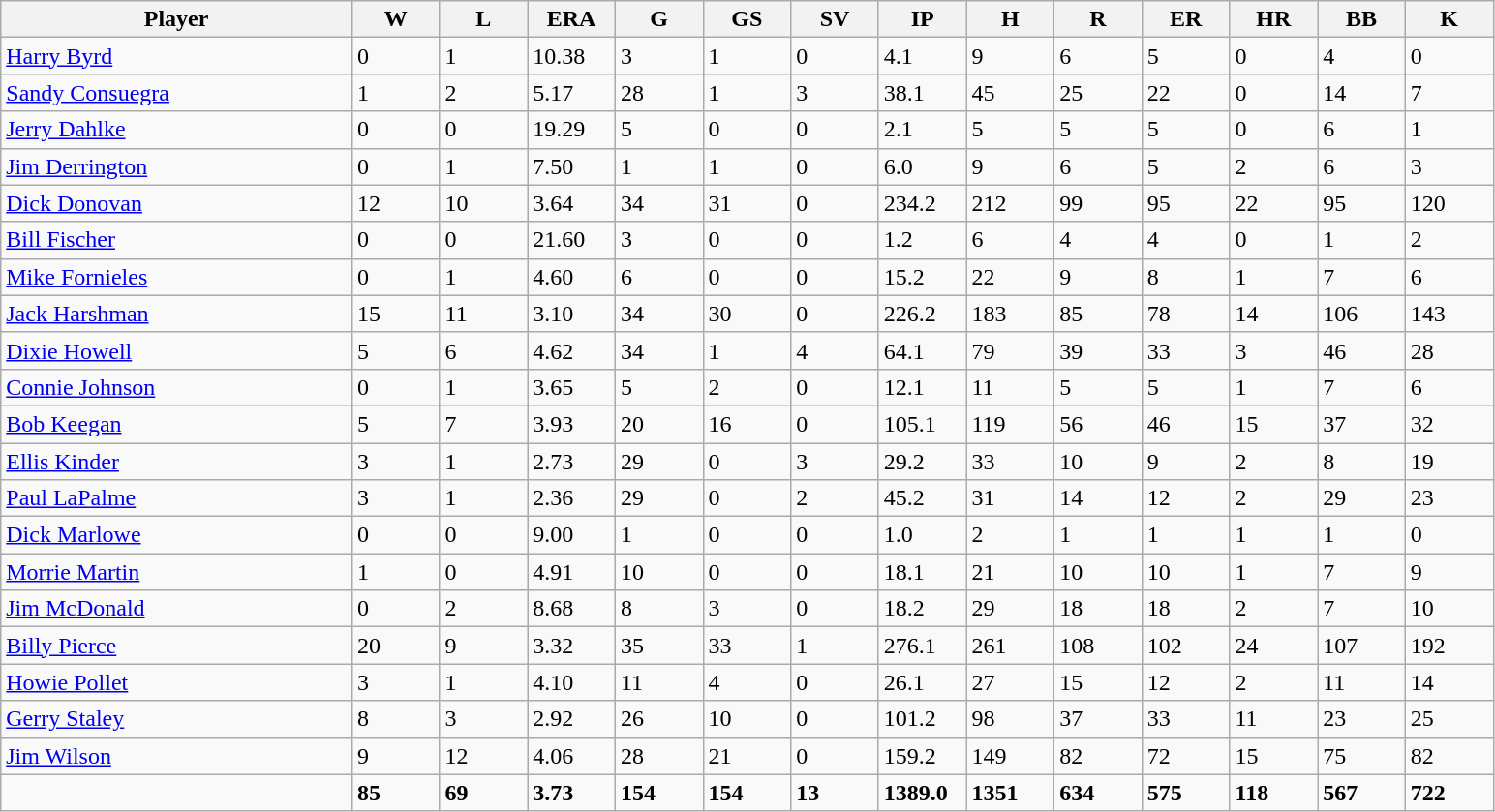<table class="wikitable sortable">
<tr>
<th width="20%">Player</th>
<th width="5%">W</th>
<th width="5%">L</th>
<th width="5%">ERA</th>
<th width="5%">G</th>
<th width="5%">GS</th>
<th width="5%">SV</th>
<th width="5%">IP</th>
<th width="5%">H</th>
<th width="5%">R</th>
<th width="5%">ER</th>
<th width="5%">HR</th>
<th width="5%">BB</th>
<th width="5%">K</th>
</tr>
<tr>
<td><a href='#'>Harry Byrd</a></td>
<td>0</td>
<td>1</td>
<td>10.38</td>
<td>3</td>
<td>1</td>
<td>0</td>
<td>4.1</td>
<td>9</td>
<td>6</td>
<td>5</td>
<td>0</td>
<td>4</td>
<td>0</td>
</tr>
<tr>
<td><a href='#'>Sandy Consuegra</a></td>
<td>1</td>
<td>2</td>
<td>5.17</td>
<td>28</td>
<td>1</td>
<td>3</td>
<td>38.1</td>
<td>45</td>
<td>25</td>
<td>22</td>
<td>0</td>
<td>14</td>
<td>7</td>
</tr>
<tr>
<td><a href='#'>Jerry Dahlke</a></td>
<td>0</td>
<td>0</td>
<td>19.29</td>
<td>5</td>
<td>0</td>
<td>0</td>
<td>2.1</td>
<td>5</td>
<td>5</td>
<td>5</td>
<td>0</td>
<td>6</td>
<td>1</td>
</tr>
<tr>
<td><a href='#'>Jim Derrington</a></td>
<td>0</td>
<td>1</td>
<td>7.50</td>
<td>1</td>
<td>1</td>
<td>0</td>
<td>6.0</td>
<td>9</td>
<td>6</td>
<td>5</td>
<td>2</td>
<td>6</td>
<td>3</td>
</tr>
<tr>
<td><a href='#'>Dick Donovan</a></td>
<td>12</td>
<td>10</td>
<td>3.64</td>
<td>34</td>
<td>31</td>
<td>0</td>
<td>234.2</td>
<td>212</td>
<td>99</td>
<td>95</td>
<td>22</td>
<td>95</td>
<td>120</td>
</tr>
<tr>
<td><a href='#'>Bill Fischer</a></td>
<td>0</td>
<td>0</td>
<td>21.60</td>
<td>3</td>
<td>0</td>
<td>0</td>
<td>1.2</td>
<td>6</td>
<td>4</td>
<td>4</td>
<td>0</td>
<td>1</td>
<td>2</td>
</tr>
<tr>
<td><a href='#'>Mike Fornieles</a></td>
<td>0</td>
<td>1</td>
<td>4.60</td>
<td>6</td>
<td>0</td>
<td>0</td>
<td>15.2</td>
<td>22</td>
<td>9</td>
<td>8</td>
<td>1</td>
<td>7</td>
<td>6</td>
</tr>
<tr>
<td><a href='#'>Jack Harshman</a></td>
<td>15</td>
<td>11</td>
<td>3.10</td>
<td>34</td>
<td>30</td>
<td>0</td>
<td>226.2</td>
<td>183</td>
<td>85</td>
<td>78</td>
<td>14</td>
<td>106</td>
<td>143</td>
</tr>
<tr>
<td><a href='#'>Dixie Howell</a></td>
<td>5</td>
<td>6</td>
<td>4.62</td>
<td>34</td>
<td>1</td>
<td>4</td>
<td>64.1</td>
<td>79</td>
<td>39</td>
<td>33</td>
<td>3</td>
<td>46</td>
<td>28</td>
</tr>
<tr>
<td><a href='#'>Connie Johnson</a></td>
<td>0</td>
<td>1</td>
<td>3.65</td>
<td>5</td>
<td>2</td>
<td>0</td>
<td>12.1</td>
<td>11</td>
<td>5</td>
<td>5</td>
<td>1</td>
<td>7</td>
<td>6</td>
</tr>
<tr>
<td><a href='#'>Bob Keegan</a></td>
<td>5</td>
<td>7</td>
<td>3.93</td>
<td>20</td>
<td>16</td>
<td>0</td>
<td>105.1</td>
<td>119</td>
<td>56</td>
<td>46</td>
<td>15</td>
<td>37</td>
<td>32</td>
</tr>
<tr>
<td><a href='#'>Ellis Kinder</a></td>
<td>3</td>
<td>1</td>
<td>2.73</td>
<td>29</td>
<td>0</td>
<td>3</td>
<td>29.2</td>
<td>33</td>
<td>10</td>
<td>9</td>
<td>2</td>
<td>8</td>
<td>19</td>
</tr>
<tr>
<td><a href='#'>Paul LaPalme</a></td>
<td>3</td>
<td>1</td>
<td>2.36</td>
<td>29</td>
<td>0</td>
<td>2</td>
<td>45.2</td>
<td>31</td>
<td>14</td>
<td>12</td>
<td>2</td>
<td>29</td>
<td>23</td>
</tr>
<tr>
<td><a href='#'>Dick Marlowe</a></td>
<td>0</td>
<td>0</td>
<td>9.00</td>
<td>1</td>
<td>0</td>
<td>0</td>
<td>1.0</td>
<td>2</td>
<td>1</td>
<td>1</td>
<td>1</td>
<td>1</td>
<td>0</td>
</tr>
<tr>
<td><a href='#'>Morrie Martin</a></td>
<td>1</td>
<td>0</td>
<td>4.91</td>
<td>10</td>
<td>0</td>
<td>0</td>
<td>18.1</td>
<td>21</td>
<td>10</td>
<td>10</td>
<td>1</td>
<td>7</td>
<td>9</td>
</tr>
<tr>
<td><a href='#'>Jim McDonald</a></td>
<td>0</td>
<td>2</td>
<td>8.68</td>
<td>8</td>
<td>3</td>
<td>0</td>
<td>18.2</td>
<td>29</td>
<td>18</td>
<td>18</td>
<td>2</td>
<td>7</td>
<td>10</td>
</tr>
<tr>
<td><a href='#'>Billy Pierce</a></td>
<td>20</td>
<td>9</td>
<td>3.32</td>
<td>35</td>
<td>33</td>
<td>1</td>
<td>276.1</td>
<td>261</td>
<td>108</td>
<td>102</td>
<td>24</td>
<td>107</td>
<td>192</td>
</tr>
<tr>
<td><a href='#'>Howie Pollet</a></td>
<td>3</td>
<td>1</td>
<td>4.10</td>
<td>11</td>
<td>4</td>
<td>0</td>
<td>26.1</td>
<td>27</td>
<td>15</td>
<td>12</td>
<td>2</td>
<td>11</td>
<td>14</td>
</tr>
<tr>
<td><a href='#'>Gerry Staley</a></td>
<td>8</td>
<td>3</td>
<td>2.92</td>
<td>26</td>
<td>10</td>
<td>0</td>
<td>101.2</td>
<td>98</td>
<td>37</td>
<td>33</td>
<td>11</td>
<td>23</td>
<td>25</td>
</tr>
<tr>
<td><a href='#'>Jim Wilson</a></td>
<td>9</td>
<td>12</td>
<td>4.06</td>
<td>28</td>
<td>21</td>
<td>0</td>
<td>159.2</td>
<td>149</td>
<td>82</td>
<td>72</td>
<td>15</td>
<td>75</td>
<td>82</td>
</tr>
<tr class="sortbottom">
<td></td>
<td><strong>85</strong></td>
<td><strong>69</strong></td>
<td><strong>3.73</strong></td>
<td><strong>154</strong></td>
<td><strong>154</strong></td>
<td><strong>13</strong></td>
<td><strong>1389.0</strong></td>
<td><strong>1351</strong></td>
<td><strong>634</strong></td>
<td><strong>575</strong></td>
<td><strong>118</strong></td>
<td><strong>567</strong></td>
<td><strong>722</strong></td>
</tr>
</table>
